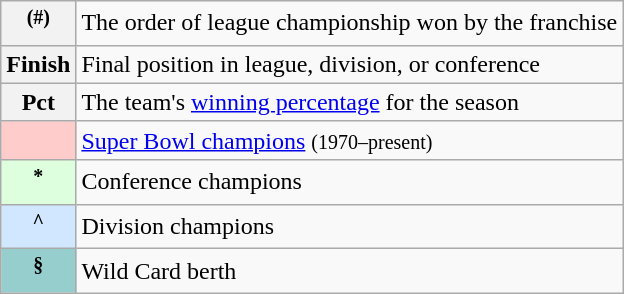<table class="wikitable">
<tr>
<th scope="row"><sup>(#)</sup></th>
<td>The order of league championship won by the franchise</td>
</tr>
<tr>
<th scope="row">Finish</th>
<td>Final position in league, division, or conference</td>
</tr>
<tr>
<th scope="row">Pct</th>
<td>The team's <a href='#'>winning percentage</a> for the season</td>
</tr>
<tr>
<th scope="row" style="background-color: #FFCCCC"><sup></sup></th>
<td><a href='#'>Super Bowl champions</a> <small>(1970–present)</small></td>
</tr>
<tr>
<th scope="row" style="background-color: #DDFFDD"><sup>*</sup></th>
<td>Conference champions</td>
</tr>
<tr>
<th scope="row" style="background-color: #D0E7FF"><sup>^</sup></th>
<td>Division champions</td>
</tr>
<tr>
<th scope="row" style="background-color: #96CDCD"><sup>§</sup></th>
<td>Wild Card berth</td>
</tr>
</table>
